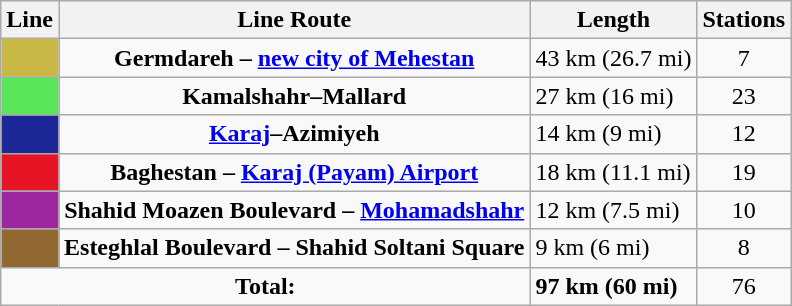<table class="wikitable">
<tr>
<th>Line</th>
<th>Line Route</th>
<th>Length</th>
<th>Stations</th>
</tr>
<tr>
<td style="text-align:center; color:#FFFFFF; background-color:#c9b846"><strong><a href='#'></a></strong></td>
<td style="text-align:center"><strong>Germdareh – <a href='#'>new city of Mehestan</a></strong></td>
<td>43 km (26.7 mi)</td>
<td style="text-align:center">7</td>
</tr>
<tr>
<td style="text-align:center; color:#FFFFFF; background-color:#58e558"><strong><a href='#'></a></strong></td>
<td style="text-align:center"><strong>Kamalshahr–Mallard</strong></td>
<td>27 km (16 mi)</td>
<td style="text-align:center">23</td>
</tr>
<tr>
<td style="text-align:center; color:#FFFFFF; background-color:#1c2695"><strong><a href='#'></a></strong></td>
<td style="text-align:center"><strong><a href='#'>Karaj</a>–Azimiyeh</strong></td>
<td>14 km (9 mi)</td>
<td style="text-align:center">12</td>
</tr>
<tr>
<td style="text-align:center; color:#FFFFFF; background-color:#e71425"><strong><a href='#'></a></strong></td>
<td style="text-align:center"><strong>Baghestan – <a href='#'>Karaj (Payam) Airport</a></strong></td>
<td>18 km (11.1 mi)</td>
<td style="text-align:center">19</td>
</tr>
<tr>
<td style="text-align:center; color:#FFFFFF; background-color:#9d279f"><strong><a href='#'></a></strong></td>
<td style="text-align:center"><strong>Shahid Moazen Boulevard – <a href='#'>Mohamadshahr</a></strong></td>
<td>12 km (7.5 mi)</td>
<td style="text-align:center">10</td>
</tr>
<tr>
<td style="text-align:center; color:#FFFFFF; background-color:#916832"><strong><a href='#'></a></strong></td>
<td style="text-align:center"><strong>Esteghlal Boulevard – Shahid Soltani Square</strong></td>
<td>9 km (6 mi)</td>
<td style="text-align:center">8</td>
</tr>
<tr>
<td colspan="2" style="text-align:center"><strong>Total:</strong></td>
<td><strong>97 km (60 mi)</strong></td>
<td style="text-align:center">76</td>
</tr>
</table>
